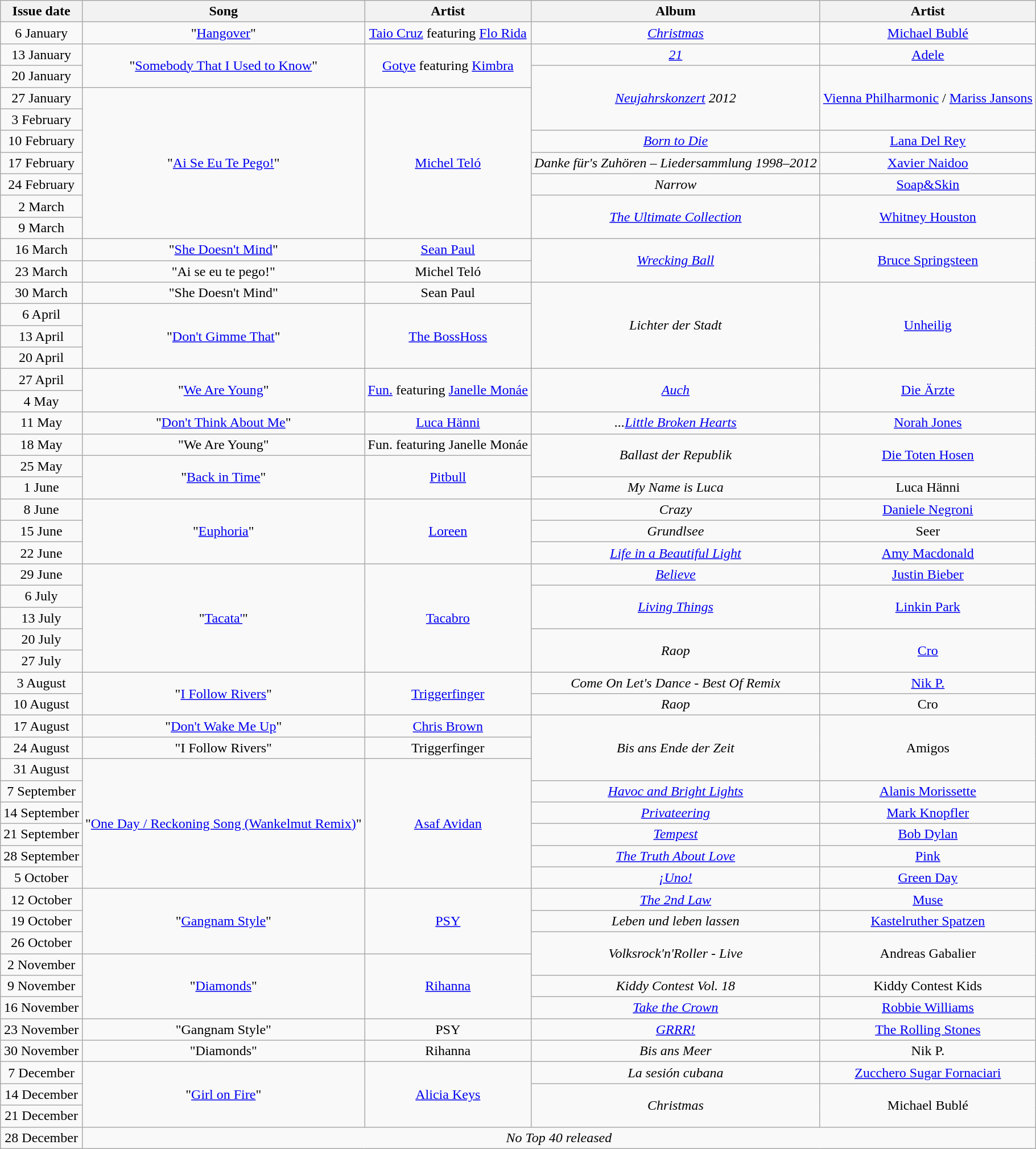<table class="wikitable plainrowheaders" style="text-align:center">
<tr>
<th>Issue date</th>
<th>Song</th>
<th>Artist</th>
<th>Album</th>
<th>Artist</th>
</tr>
<tr>
<td>6 January</td>
<td>"<a href='#'>Hangover</a>"</td>
<td><a href='#'>Taio Cruz</a> featuring <a href='#'>Flo Rida</a></td>
<td><em><a href='#'>Christmas</a></em></td>
<td><a href='#'>Michael Bublé</a></td>
</tr>
<tr>
<td>13 January</td>
<td rowspan="2">"<a href='#'>Somebody That I Used to Know</a>"</td>
<td rowspan="2"><a href='#'>Gotye</a> featuring <a href='#'>Kimbra</a></td>
<td><em><a href='#'>21</a></em></td>
<td><a href='#'>Adele</a></td>
</tr>
<tr>
<td>20 January</td>
<td rowspan="3"><em><a href='#'>Neujahrskonzert</a> 2012</em></td>
<td rowspan="3"><a href='#'>Vienna Philharmonic</a> / <a href='#'>Mariss Jansons</a></td>
</tr>
<tr>
<td>27 January</td>
<td rowspan="7">"<a href='#'>Ai Se Eu Te Pego!</a>"</td>
<td rowspan="7"><a href='#'>Michel Teló</a></td>
</tr>
<tr>
<td>3 February</td>
</tr>
<tr>
<td>10 February</td>
<td><em><a href='#'>Born to Die</a></em></td>
<td><a href='#'>Lana Del Rey</a></td>
</tr>
<tr>
<td>17 February</td>
<td><em>Danke für's Zuhören – Liedersammlung 1998–2012</em></td>
<td><a href='#'>Xavier Naidoo</a></td>
</tr>
<tr>
<td>24 February</td>
<td><em>Narrow</em></td>
<td><a href='#'>Soap&Skin</a></td>
</tr>
<tr>
<td>2 March</td>
<td rowspan="2"><em><a href='#'>The Ultimate Collection</a></em></td>
<td rowspan="2"><a href='#'>Whitney Houston</a></td>
</tr>
<tr>
<td>9 March</td>
</tr>
<tr>
<td>16 March</td>
<td>"<a href='#'>She Doesn't Mind</a>"</td>
<td><a href='#'>Sean Paul</a></td>
<td rowspan="2"><em><a href='#'>Wrecking Ball</a></em></td>
<td rowspan="2"><a href='#'>Bruce Springsteen</a></td>
</tr>
<tr>
<td>23 March</td>
<td>"Ai se eu te pego!"</td>
<td>Michel Teló</td>
</tr>
<tr>
<td>30 March</td>
<td>"She Doesn't Mind"</td>
<td>Sean Paul</td>
<td rowspan="4"><em>Lichter der Stadt</em></td>
<td rowspan="4"><a href='#'>Unheilig</a></td>
</tr>
<tr>
<td>6 April</td>
<td rowspan="3">"<a href='#'>Don't Gimme That</a>"</td>
<td rowspan="3"><a href='#'>The BossHoss</a></td>
</tr>
<tr>
<td>13 April</td>
</tr>
<tr>
<td>20 April</td>
</tr>
<tr>
<td>27 April</td>
<td rowspan="2">"<a href='#'>We Are Young</a>"</td>
<td rowspan="2"><a href='#'>Fun.</a> featuring <a href='#'>Janelle Monáe</a></td>
<td rowspan="2"><em><a href='#'>Auch</a></em></td>
<td rowspan="2"><a href='#'>Die Ärzte</a></td>
</tr>
<tr>
<td>4 May</td>
</tr>
<tr>
<td>11 May</td>
<td>"<a href='#'>Don't Think About Me</a>"</td>
<td><a href='#'>Luca Hänni</a></td>
<td><em>...<a href='#'>Little Broken Hearts</a></em></td>
<td><a href='#'>Norah Jones</a></td>
</tr>
<tr>
<td>18 May</td>
<td>"We Are Young"</td>
<td>Fun. featuring Janelle Monáe</td>
<td rowspan="2"><em>Ballast der Republik</em></td>
<td rowspan="2"><a href='#'>Die Toten Hosen</a></td>
</tr>
<tr>
<td>25 May</td>
<td rowspan= "2">"<a href='#'>Back in Time</a>"</td>
<td rowspan="2"><a href='#'>Pitbull</a></td>
</tr>
<tr>
<td>1 June</td>
<td><em>My Name is Luca</em></td>
<td>Luca Hänni</td>
</tr>
<tr>
<td>8 June</td>
<td rowspan="3">"<a href='#'>Euphoria</a>"</td>
<td rowspan="3"><a href='#'>Loreen</a></td>
<td><em>Crazy</em></td>
<td><a href='#'>Daniele Negroni</a></td>
</tr>
<tr>
<td>15 June</td>
<td><em>Grundlsee</em></td>
<td>Seer</td>
</tr>
<tr>
<td>22 June</td>
<td><em><a href='#'>Life in a Beautiful Light</a></em></td>
<td><a href='#'>Amy Macdonald</a></td>
</tr>
<tr>
<td>29 June</td>
<td rowspan= "5">"<a href='#'>Tacata'</a>"</td>
<td rowspan= "5"><a href='#'>Tacabro</a></td>
<td><em><a href='#'>Believe</a></em></td>
<td><a href='#'>Justin Bieber</a></td>
</tr>
<tr>
<td>6 July</td>
<td rowspan= "2"><em><a href='#'>Living Things</a></em></td>
<td rowspan= "2"><a href='#'>Linkin Park</a></td>
</tr>
<tr>
<td>13 July</td>
</tr>
<tr>
<td>20 July</td>
<td rowspan= "2"><em>Raop</em></td>
<td rowspan= "2"><a href='#'>Cro</a></td>
</tr>
<tr>
<td>27 July</td>
</tr>
<tr>
<td>3 August</td>
<td rowspan= "2">"<a href='#'>I Follow Rivers</a>"</td>
<td rowspan= "2"><a href='#'>Triggerfinger</a></td>
<td><em>Come On Let's Dance - Best Of Remix</em></td>
<td><a href='#'>Nik P.</a></td>
</tr>
<tr>
<td>10 August</td>
<td><em>Raop</em></td>
<td>Cro</td>
</tr>
<tr>
<td>17 August</td>
<td>"<a href='#'>Don't Wake Me Up</a>"</td>
<td><a href='#'>Chris Brown</a></td>
<td rowspan= "3"><em>Bis ans Ende der Zeit</em></td>
<td rowspan= "3">Amigos</td>
</tr>
<tr>
<td>24 August</td>
<td>"I Follow Rivers"</td>
<td>Triggerfinger</td>
</tr>
<tr>
<td>31 August</td>
<td rowspan= "6">"<a href='#'>One Day / Reckoning Song (Wankelmut Remix)</a>"</td>
<td rowspan= "6"><a href='#'>Asaf Avidan</a></td>
</tr>
<tr>
<td>7 September</td>
<td><em><a href='#'>Havoc and Bright Lights</a></em></td>
<td><a href='#'>Alanis Morissette</a></td>
</tr>
<tr>
<td>14 September</td>
<td><em><a href='#'>Privateering</a></em></td>
<td><a href='#'>Mark Knopfler</a></td>
</tr>
<tr>
<td>21 September</td>
<td><em><a href='#'>Tempest</a></em></td>
<td><a href='#'>Bob Dylan</a></td>
</tr>
<tr>
<td>28 September</td>
<td><em><a href='#'>The Truth About Love</a></em></td>
<td><a href='#'>Pink</a></td>
</tr>
<tr>
<td>5 October</td>
<td><em><a href='#'>¡Uno!</a></em></td>
<td><a href='#'>Green Day</a></td>
</tr>
<tr>
<td>12 October</td>
<td rowspan= "3">"<a href='#'>Gangnam Style</a>"</td>
<td rowspan= "3"><a href='#'>PSY</a></td>
<td><em><a href='#'>The 2nd Law</a></em></td>
<td><a href='#'>Muse</a></td>
</tr>
<tr>
<td>19 October</td>
<td><em>Leben und leben lassen</em></td>
<td><a href='#'>Kastelruther Spatzen</a></td>
</tr>
<tr>
<td>26 October</td>
<td rowspan= "2"><em>Volksrock'n'Roller - Live</em></td>
<td rowspan= "2">Andreas Gabalier</td>
</tr>
<tr>
<td>2 November</td>
<td rowspan= "3">"<a href='#'>Diamonds</a>"</td>
<td rowspan="3"><a href='#'>Rihanna</a></td>
</tr>
<tr>
<td>9 November</td>
<td><em>Kiddy Contest Vol. 18</em></td>
<td>Kiddy Contest Kids</td>
</tr>
<tr>
<td>16 November</td>
<td><em><a href='#'>Take the Crown</a></em></td>
<td><a href='#'>Robbie Williams</a></td>
</tr>
<tr>
<td>23 November</td>
<td rowspan= "1">"Gangnam Style"</td>
<td rowspan= "1">PSY</td>
<td><em><a href='#'>GRRR!</a></em></td>
<td><a href='#'>The Rolling Stones</a></td>
</tr>
<tr>
<td>30 November</td>
<td rowspan= "1">"Diamonds"</td>
<td rowspan="1">Rihanna</td>
<td><em>Bis ans Meer</em></td>
<td>Nik P.</td>
</tr>
<tr>
<td>7 December</td>
<td rowspan= "3">"<a href='#'>Girl on Fire</a>"</td>
<td rowspan="3"><a href='#'>Alicia Keys</a></td>
<td><em>La sesión cubana</em></td>
<td><a href='#'>Zucchero Sugar Fornaciari</a></td>
</tr>
<tr>
<td>14 December</td>
<td rowspan="2"><em>Christmas</em></td>
<td rowspan="2">Michael Bublé</td>
</tr>
<tr>
<td>21 December</td>
</tr>
<tr>
<td scope="row">28 December</td>
<td align="center" colspan="4"><em>No Top 40 released</em></td>
</tr>
</table>
